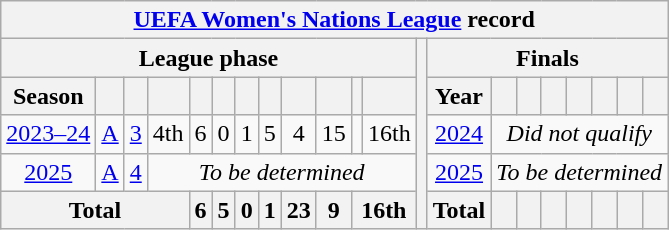<table class="wikitable" style="text-align:center">
<tr>
<th colspan="22"><a href='#'>UEFA Women's Nations League</a> record</th>
</tr>
<tr>
<th colspan="12">League phase</th>
<th rowspan="5"></th>
<th colspan="9">Finals</th>
</tr>
<tr>
<th>Season</th>
<th></th>
<th></th>
<th></th>
<th></th>
<th></th>
<th></th>
<th></th>
<th></th>
<th></th>
<th></th>
<th></th>
<th>Year</th>
<th></th>
<th></th>
<th></th>
<th></th>
<th></th>
<th></th>
<th></th>
</tr>
<tr>
<td><a href='#'>2023–24</a></td>
<td><a href='#'>A</a></td>
<td><a href='#'>3</a></td>
<td>4th</td>
<td>6</td>
<td>0</td>
<td>1</td>
<td>5</td>
<td>4</td>
<td>15</td>
<td></td>
<td>16th</td>
<td> <a href='#'>2024</a></td>
<td colspan="8"><em>Did not qualify</em></td>
</tr>
<tr>
<td><a href='#'>2025</a></td>
<td><a href='#'>A</a></td>
<td><a href='#'>4</a></td>
<td colspan=9><em>To be determined</em></td>
<td> <a href='#'>2025</a></td>
<td colspan=7><em>To be determined</em></td>
</tr>
<tr>
<th colspan="4">Total</th>
<th>6</th>
<th>5</th>
<th>0</th>
<th>1</th>
<th>23</th>
<th>9</th>
<th colspan=2>16th</th>
<th>Total</th>
<th></th>
<th></th>
<th></th>
<th></th>
<th></th>
<th></th>
<th></th>
</tr>
</table>
